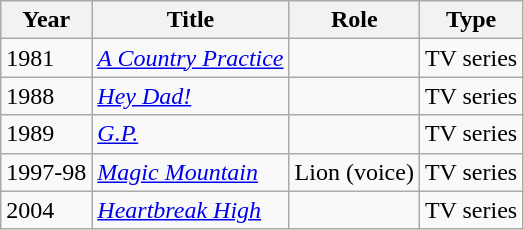<table class="wikitable">
<tr>
<th>Year</th>
<th>Title</th>
<th>Role</th>
<th>Type</th>
</tr>
<tr>
<td>1981</td>
<td><em><a href='#'>A Country Practice</a></em></td>
<td></td>
<td>TV series</td>
</tr>
<tr>
<td>1988</td>
<td><em><a href='#'>Hey Dad!</a></em></td>
<td></td>
<td>TV series</td>
</tr>
<tr>
<td>1989</td>
<td><em><a href='#'>G.P.</a></em></td>
<td></td>
<td>TV series</td>
</tr>
<tr>
<td>1997-98</td>
<td><em><a href='#'>Magic Mountain</a></em></td>
<td>Lion (voice)</td>
<td>TV series</td>
</tr>
<tr>
<td>2004</td>
<td><em><a href='#'>Heartbreak High</a></em></td>
<td></td>
<td>TV series</td>
</tr>
</table>
